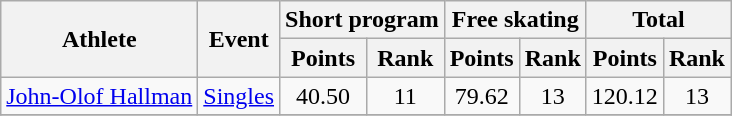<table class="wikitable">
<tr>
<th rowspan="2">Athlete</th>
<th rowspan="2">Event</th>
<th colspan="2">Short program</th>
<th colspan="2">Free skating</th>
<th colspan="2">Total</th>
</tr>
<tr>
<th>Points</th>
<th>Rank</th>
<th>Points</th>
<th>Rank</th>
<th>Points</th>
<th>Rank</th>
</tr>
<tr>
<td><a href='#'>John-Olof Hallman</a></td>
<td><a href='#'>Singles</a></td>
<td align="center">40.50</td>
<td align="center">11</td>
<td align="center">79.62</td>
<td align="center">13</td>
<td align="center">120.12</td>
<td align="center">13</td>
</tr>
<tr>
</tr>
</table>
